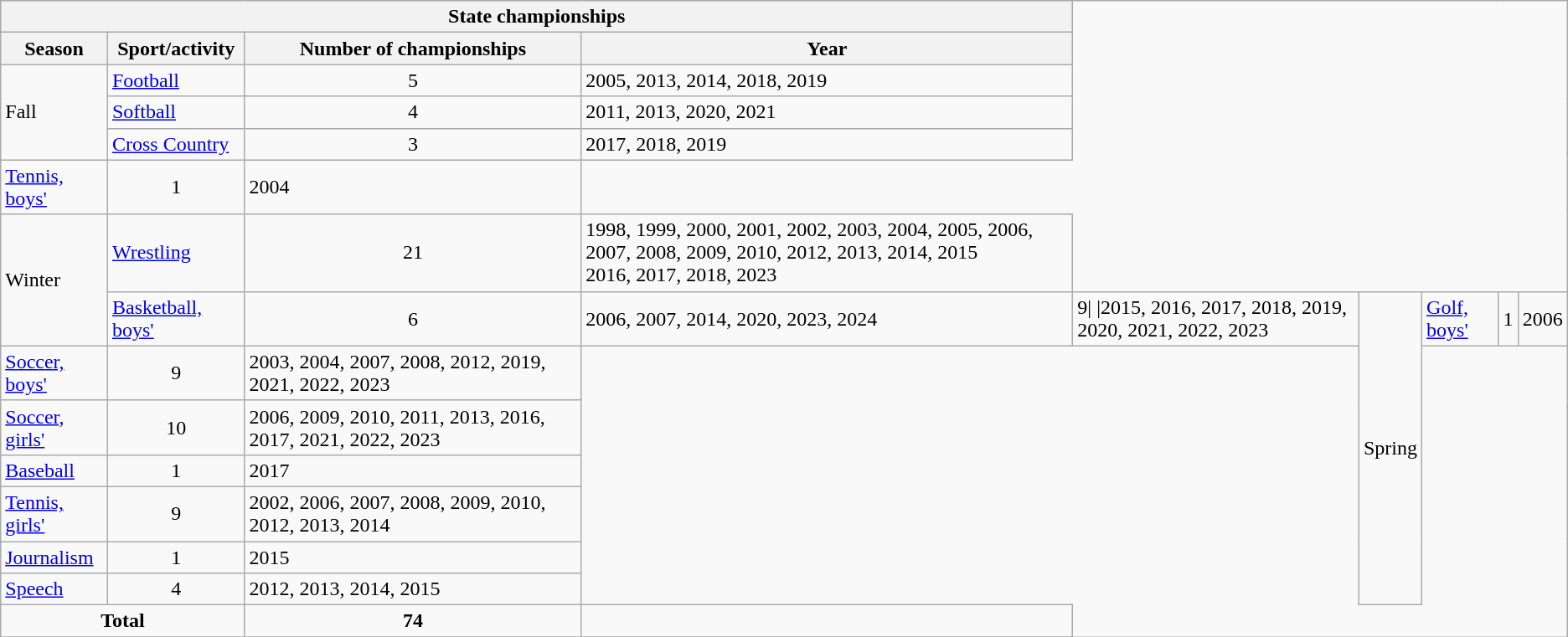<table class="wikitable">
<tr>
<th colspan="4">State championships</th>
</tr>
<tr>
<th>Season</th>
<th>Sport/activity</th>
<th>Number of championships</th>
<th>Year</th>
</tr>
<tr>
<td rowspan="3">Fall</td>
<td><a href='#'>Football</a></td>
<td align="center">5</td>
<td>2005, 2013, 2014, 2018, 2019</td>
</tr>
<tr>
<td><a href='#'>Softball</a></td>
<td align="center">4</td>
<td>2011, 2013, 2020, 2021</td>
</tr>
<tr>
<td><a href='#'>Cross Country</a></td>
<td align="center">3</td>
<td>2017, 2018, 2019</td>
</tr>
<tr>
<td><a href='#'>Tennis, boys'</a></td>
<td align="center">1</td>
<td>2004</td>
</tr>
<tr>
<td rowspan="2">Winter</td>
<td><a href='#'>Wrestling</a></td>
<td align="center">21</td>
<td>1998, 1999, 2000, 2001, 2002, 2003, 2004, 2005, 2006, 2007, 2008, 2009, 2010, 2012, 2013, 2014, 2015<br>2016, 2017, 2018, 2023</td>
</tr>
<tr>
<td><a href='#'>Basketball, boys'</a></td>
<td align="center">6</td>
<td>2006, 2007, 2014, 2020, 2023, 2024</td>
<td>9| |2015, 2016, 2017, 2018, 2019, 2020, 2021, 2022, 2023</td>
<td rowspan="7">Spring</td>
<td><a href='#'>Golf, boys'</a></td>
<td align="center">1</td>
<td>2006</td>
</tr>
<tr>
<td><a href='#'>Soccer, boys'</a></td>
<td align="center">9</td>
<td>2003, 2004, 2007, 2008, 2012, 2019, 2021, 2022, 2023</td>
</tr>
<tr>
<td><a href='#'>Soccer, girls'</a></td>
<td align="center">10</td>
<td>2006, 2009, 2010, 2011, 2013, 2016, 2017, 2021, 2022, 2023</td>
</tr>
<tr>
<td><a href='#'>Baseball</a></td>
<td align="center">1</td>
<td>2017</td>
</tr>
<tr>
<td><a href='#'>Tennis, girls'</a></td>
<td align="center">9</td>
<td>2002, 2006, 2007, 2008, 2009, 2010, 2012, 2013, 2014</td>
</tr>
<tr>
<td><a href='#'>Journalism</a></td>
<td align="center">1</td>
<td>2015</td>
</tr>
<tr>
<td><a href='#'>Speech</a></td>
<td align="center">4</td>
<td>2012, 2013, 2014, 2015</td>
</tr>
<tr>
<td align="center" colspan="2"><strong>Total</strong></td>
<td align="center"><strong>74<em></td>
<td></td>
</tr>
<tr>
</tr>
</table>
